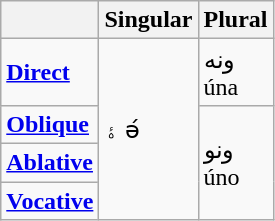<table class="wikitable">
<tr>
<th></th>
<th>Singular</th>
<th>Plural</th>
</tr>
<tr>
<td><strong><a href='#'>Direct</a></strong></td>
<td rowspan="4">ۀ ә́</td>
<td>ونه<br>úna</td>
</tr>
<tr>
<td><strong><a href='#'>Oblique</a></strong></td>
<td rowspan="3">ونو<br>úno</td>
</tr>
<tr>
<td><strong><a href='#'>Ablative</a></strong></td>
</tr>
<tr>
<td><strong><a href='#'>Vocative</a></strong></td>
</tr>
</table>
